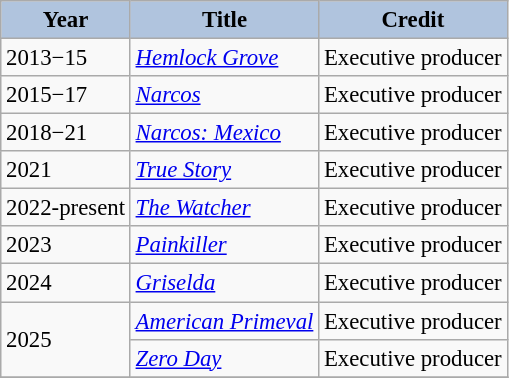<table class="wikitable" style="font-size:95%;">
<tr>
<th style="background:#B0C4DE;">Year</th>
<th style="background:#B0C4DE;">Title</th>
<th style="background:#B0C4DE;">Credit</th>
</tr>
<tr>
<td>2013−15</td>
<td><em><a href='#'>Hemlock Grove</a></em></td>
<td>Executive producer</td>
</tr>
<tr>
<td>2015−17</td>
<td><em><a href='#'>Narcos</a></em></td>
<td>Executive producer</td>
</tr>
<tr>
<td>2018−21</td>
<td><em><a href='#'>Narcos: Mexico</a></em></td>
<td>Executive producer</td>
</tr>
<tr>
<td>2021</td>
<td><em><a href='#'>True Story</a></em></td>
<td>Executive producer</td>
</tr>
<tr>
<td>2022-present</td>
<td><em><a href='#'>The Watcher</a></em></td>
<td>Executive producer</td>
</tr>
<tr>
<td>2023</td>
<td><em><a href='#'>Painkiller</a></em></td>
<td>Executive producer</td>
</tr>
<tr>
<td>2024</td>
<td><em><a href='#'>Griselda</a></em></td>
<td>Executive producer</td>
</tr>
<tr>
<td rowspan=2>2025</td>
<td><em><a href='#'>American Primeval</a></em></td>
<td>Executive producer</td>
</tr>
<tr>
<td><em><a href='#'>Zero Day</a></em></td>
<td>Executive producer</td>
</tr>
<tr>
</tr>
</table>
